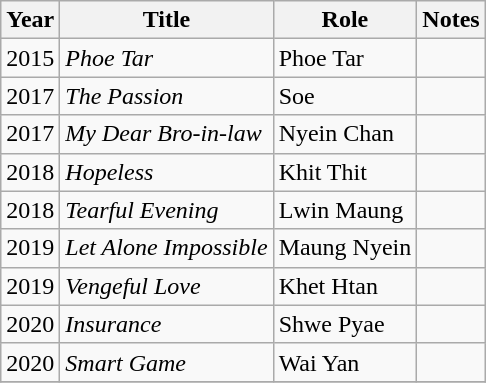<table class="wikitable sortable">
<tr>
<th>Year</th>
<th>Title</th>
<th>Role</th>
<th>Notes</th>
</tr>
<tr>
<td>2015</td>
<td><em>Phoe Tar</em></td>
<td>Phoe Tar</td>
<td></td>
</tr>
<tr>
<td>2017</td>
<td><em>The Passion</em></td>
<td>Soe</td>
<td></td>
</tr>
<tr>
<td>2017</td>
<td><em>My Dear Bro-in-law</em></td>
<td>Nyein Chan</td>
<td></td>
</tr>
<tr>
<td>2018</td>
<td><em>Hopeless</em></td>
<td>Khit Thit</td>
<td></td>
</tr>
<tr>
<td>2018</td>
<td><em>Tearful Evening</em></td>
<td>Lwin Maung</td>
<td></td>
</tr>
<tr>
<td>2019</td>
<td><em>Let Alone Impossible</em></td>
<td>Maung Nyein</td>
<td></td>
</tr>
<tr>
<td>2019</td>
<td><em>Vengeful Love</em></td>
<td>Khet Htan</td>
<td></td>
</tr>
<tr>
<td>2020</td>
<td><em>Insurance</em></td>
<td>Shwe Pyae</td>
<td></td>
</tr>
<tr>
<td>2020</td>
<td><em>Smart Game</em></td>
<td>Wai Yan</td>
<td></td>
</tr>
<tr>
</tr>
</table>
